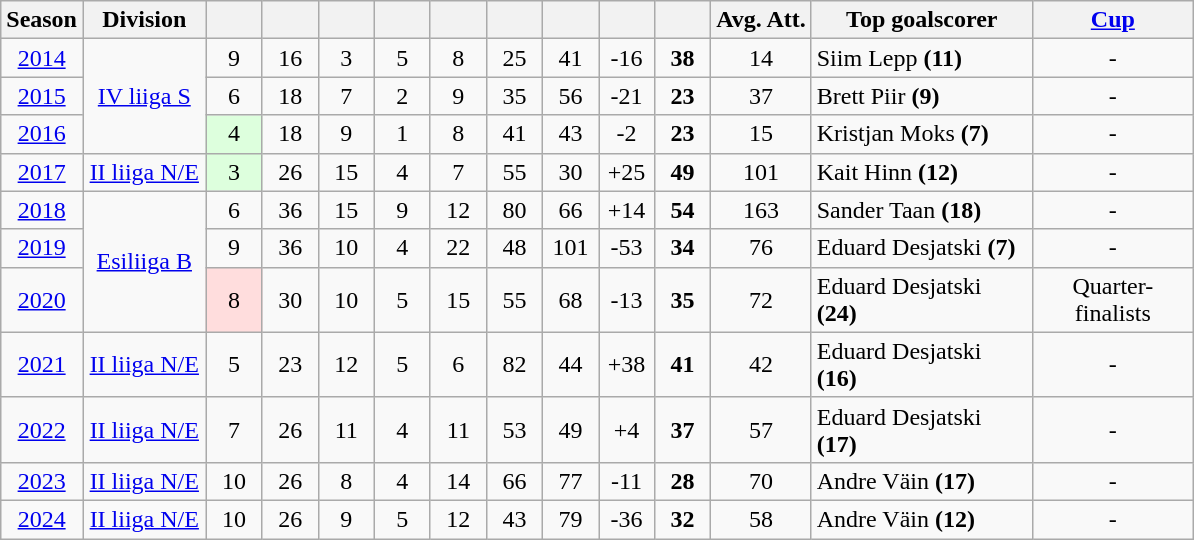<table class="wikitable collapsible">
<tr>
<th>Season</th>
<th width=75px>Division</th>
<th width=30px></th>
<th width=30px></th>
<th width=30px></th>
<th width=30px></th>
<th width=30px></th>
<th width=30px></th>
<th width=30px></th>
<th width=30px></th>
<th width=30px></th>
<th>Avg. Att.</th>
<th width=140px>Top goalscorer</th>
<th width=100px><a href='#'>Cup</a></th>
</tr>
<tr align=center>
<td><a href='#'>2014</a></td>
<td rowspan=3><a href='#'>IV liiga S</a></td>
<td>9</td>
<td>16</td>
<td>3</td>
<td>5</td>
<td>8</td>
<td>25</td>
<td>41</td>
<td>-16</td>
<td><strong>38</strong></td>
<td>14</td>
<td align=left>Siim Lepp <strong>(11)</strong></td>
<td>-</td>
</tr>
<tr align=center>
<td><a href='#'>2015</a></td>
<td>6</td>
<td>18</td>
<td>7</td>
<td>2</td>
<td>9</td>
<td>35</td>
<td>56</td>
<td>-21</td>
<td><strong>23</strong></td>
<td>37</td>
<td align=left>Brett Piir <strong>(9)</strong></td>
<td>-</td>
</tr>
<tr align=center>
<td><a href='#'>2016</a></td>
<td bgcolor="#DDFFDD">4</td>
<td>18</td>
<td>9</td>
<td>1</td>
<td>8</td>
<td>41</td>
<td>43</td>
<td>-2</td>
<td><strong>23</strong></td>
<td>15</td>
<td align=left>Kristjan Moks <strong>(7)</strong></td>
<td>-</td>
</tr>
<tr align=center>
<td><a href='#'>2017</a></td>
<td><a href='#'>II liiga N/E</a></td>
<td bgcolor="#DDFFDD">3</td>
<td>26</td>
<td>15</td>
<td>4</td>
<td>7</td>
<td>55</td>
<td>30</td>
<td>+25</td>
<td><strong>49</strong></td>
<td>101</td>
<td align=left>Kait Hinn <strong>(12)</strong></td>
<td>-</td>
</tr>
<tr align=center>
<td><a href='#'>2018</a></td>
<td rowspan=3><a href='#'>Esiliiga B</a></td>
<td>6</td>
<td>36</td>
<td>15</td>
<td>9</td>
<td>12</td>
<td>80</td>
<td>66</td>
<td>+14</td>
<td><strong>54</strong></td>
<td>163</td>
<td align=left>Sander Taan <strong>(18)</strong></td>
<td>-</td>
</tr>
<tr align=center>
<td><a href='#'>2019</a></td>
<td>9</td>
<td>36</td>
<td>10</td>
<td>4</td>
<td>22</td>
<td>48</td>
<td>101</td>
<td>-53</td>
<td><strong>34</strong></td>
<td>76</td>
<td align=left>Eduard Desjatski <strong>(7)</strong></td>
<td>-</td>
</tr>
<tr align=center>
<td><a href='#'>2020</a></td>
<td bgcolor="#FFDDDD">8</td>
<td>30</td>
<td>10</td>
<td>5</td>
<td>15</td>
<td>55</td>
<td>68</td>
<td>-13</td>
<td><strong>35</strong></td>
<td>72</td>
<td align=left>Eduard Desjatski <strong>(24)</strong></td>
<td>Quarter-finalists</td>
</tr>
<tr align=center>
<td><a href='#'>2021</a></td>
<td><a href='#'>II liiga N/E</a></td>
<td>5</td>
<td>23</td>
<td>12</td>
<td>5</td>
<td>6</td>
<td>82</td>
<td>44</td>
<td>+38</td>
<td><strong>41</strong></td>
<td>42</td>
<td align="left">Eduard Desjatski <strong>(16)</strong></td>
<td>-</td>
</tr>
<tr align=center>
<td><a href='#'>2022</a></td>
<td><a href='#'>II liiga N/E</a></td>
<td>7</td>
<td>26</td>
<td>11</td>
<td>4</td>
<td>11</td>
<td>53</td>
<td>49</td>
<td>+4</td>
<td><strong>37</strong></td>
<td>57</td>
<td align="left">Eduard Desjatski <strong>(17)</strong></td>
<td>-</td>
</tr>
<tr align=center>
<td><a href='#'>2023</a></td>
<td><a href='#'>II liiga N/E</a></td>
<td>10</td>
<td>26</td>
<td>8</td>
<td>4</td>
<td>14</td>
<td>66</td>
<td>77</td>
<td>-11</td>
<td><strong>28</strong></td>
<td>70</td>
<td align="left">Andre Väin <strong>(17)</strong></td>
<td>-</td>
</tr>
<tr align=center>
<td><a href='#'>2024</a></td>
<td><a href='#'>II liiga N/E</a></td>
<td>10</td>
<td>26</td>
<td>9</td>
<td>5</td>
<td>12</td>
<td>43</td>
<td>79</td>
<td>-36</td>
<td><strong>32</strong></td>
<td>58</td>
<td align="left">Andre Väin <strong>(12)</strong></td>
<td>-</td>
</tr>
</table>
